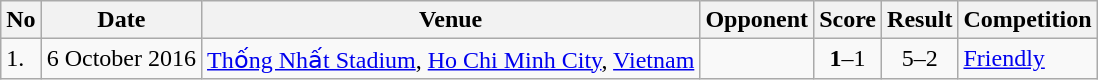<table class="wikitable" style="font-size:100%;">
<tr>
<th>No</th>
<th>Date</th>
<th>Venue</th>
<th>Opponent</th>
<th>Score</th>
<th>Result</th>
<th>Competition</th>
</tr>
<tr>
<td>1.</td>
<td>6 October 2016</td>
<td><a href='#'>Thống Nhất Stadium</a>, <a href='#'>Ho Chi Minh City</a>, <a href='#'>Vietnam</a></td>
<td></td>
<td align=center><strong>1</strong>–1</td>
<td align=center>5–2</td>
<td><a href='#'>Friendly</a></td>
</tr>
</table>
